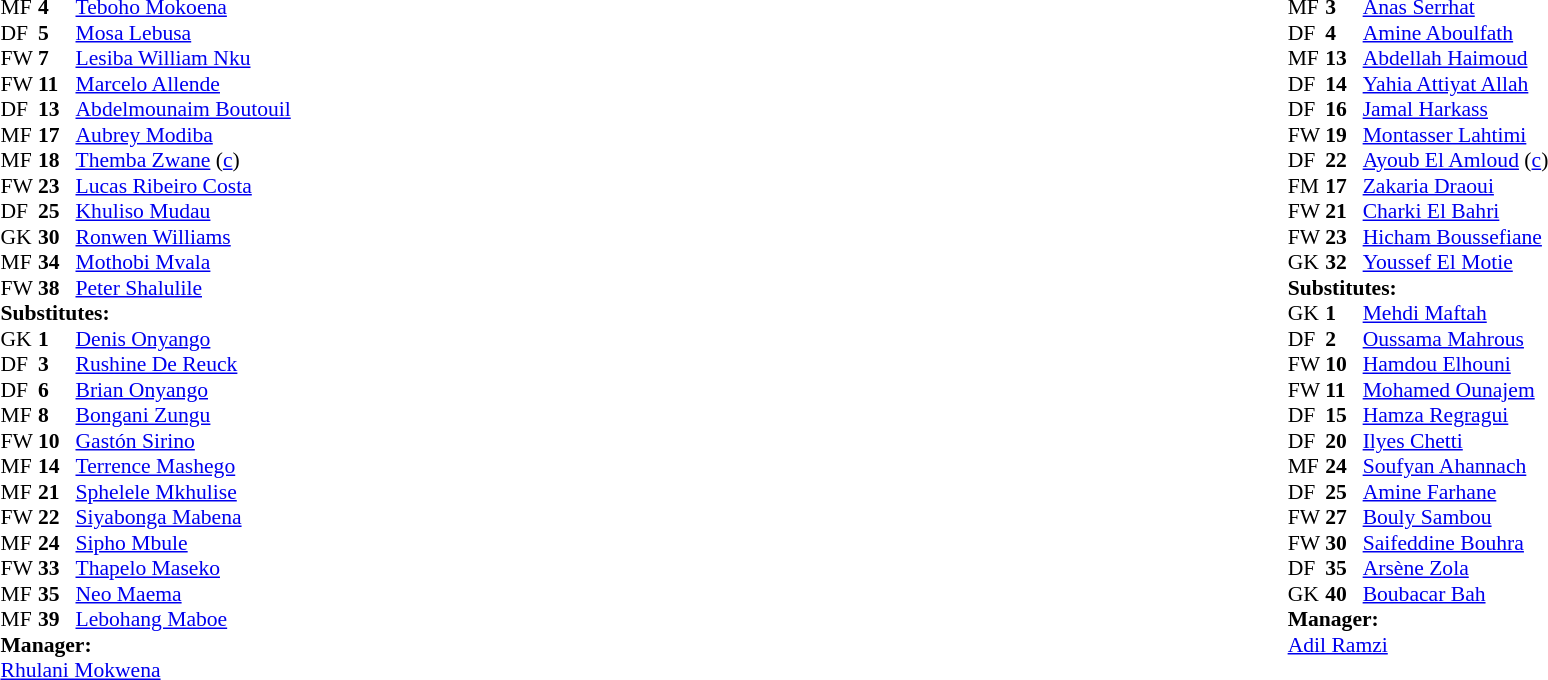<table width="100%">
<tr>
<td valign="top" width="40%"><br><table style="font-size:90%" cellspacing="0" cellpadding="0">
<tr>
<th width=25></th>
<th width=25></th>
</tr>
<tr>
<td>MF</td>
<td><strong>4</strong></td>
<td> <a href='#'>Teboho Mokoena</a></td>
<td></td>
</tr>
<tr>
<td>DF</td>
<td><strong>5</strong></td>
<td> <a href='#'>Mosa Lebusa</a></td>
</tr>
<tr>
<td>FW</td>
<td><strong>7</strong></td>
<td> <a href='#'>Lesiba William Nku</a></td>
</tr>
<tr>
<td>FW</td>
<td><strong>11</strong></td>
<td> <a href='#'>Marcelo Allende</a></td>
<td></td>
<td></td>
</tr>
<tr>
<td>DF</td>
<td><strong>13</strong></td>
<td> <a href='#'>Abdelmounaim Boutouil</a></td>
</tr>
<tr>
<td>MF</td>
<td><strong>17</strong></td>
<td> <a href='#'>Aubrey Modiba</a></td>
<td></td>
<td></td>
</tr>
<tr>
<td>MF</td>
<td><strong>18</strong></td>
<td> <a href='#'>Themba Zwane</a> (<a href='#'>c</a>)</td>
<td></td>
<td></td>
</tr>
<tr>
<td>FW</td>
<td><strong>23</strong></td>
<td> <a href='#'>Lucas Ribeiro Costa</a></td>
<td></td>
<td></td>
</tr>
<tr>
<td>DF</td>
<td><strong>25</strong></td>
<td> <a href='#'>Khuliso Mudau</a></td>
<td></td>
</tr>
<tr>
<td>GK</td>
<td><strong>30</strong></td>
<td> <a href='#'>Ronwen Williams</a></td>
<td></td>
</tr>
<tr>
<td>MF</td>
<td><strong>34</strong></td>
<td> <a href='#'>Mothobi Mvala</a></td>
</tr>
<tr>
<td>FW</td>
<td><strong>38</strong></td>
<td> <a href='#'>Peter Shalulile</a></td>
<td></td>
<td></td>
</tr>
<tr>
<td colspan=3><strong>Substitutes:</strong></td>
</tr>
<tr>
<td>GK</td>
<td><strong>1</strong></td>
<td> <a href='#'>Denis Onyango</a></td>
</tr>
<tr>
<td>DF</td>
<td><strong>3</strong></td>
<td> <a href='#'>Rushine De Reuck</a></td>
</tr>
<tr>
<td>DF</td>
<td><strong>6</strong></td>
<td> <a href='#'>Brian Onyango</a></td>
<td></td>
<td></td>
</tr>
<tr>
<td>MF</td>
<td><strong>8</strong></td>
<td> <a href='#'>Bongani Zungu</a></td>
<td></td>
<td></td>
</tr>
<tr>
<td>FW</td>
<td><strong>10</strong></td>
<td> <a href='#'>Gastón Sirino</a></td>
</tr>
<tr>
<td>MF</td>
<td><strong>14</strong></td>
<td> <a href='#'>Terrence Mashego</a></td>
<td></td>
<td></td>
</tr>
<tr>
<td>MF</td>
<td><strong>21</strong></td>
<td> <a href='#'>Sphelele Mkhulise</a></td>
</tr>
<tr>
<td>FW</td>
<td><strong>22</strong></td>
<td> <a href='#'>Siyabonga Mabena</a></td>
</tr>
<tr>
<td>MF</td>
<td><strong>24</strong></td>
<td> <a href='#'>Sipho Mbule</a></td>
</tr>
<tr>
<td>FW</td>
<td><strong>33</strong></td>
<td> <a href='#'>Thapelo Maseko</a></td>
<td></td>
<td></td>
</tr>
<tr>
<td>MF</td>
<td><strong>35</strong></td>
<td> <a href='#'>Neo Maema</a></td>
</tr>
<tr>
<td>MF</td>
<td><strong>39</strong></td>
<td> <a href='#'>Lebohang Maboe</a></td>
<td></td>
<td></td>
</tr>
<tr>
<td colspan=3><strong>Manager:</strong></td>
</tr>
<tr>
<td colspan=3> <a href='#'>Rhulani Mokwena</a></td>
</tr>
</table>
</td>
<td valign="top"></td>
<td valign="top" width="50%"><br><table style="font-size:90%; margin:auto" cellspacing="0" cellpadding="0">
<tr>
<th width=25></th>
<th width=25></th>
</tr>
<tr>
<td>MF</td>
<td><strong>3</strong></td>
<td> <a href='#'>Anas Serrhat</a></td>
<td></td>
<td></td>
</tr>
<tr>
<td>DF</td>
<td><strong>4</strong></td>
<td> <a href='#'>Amine Aboulfath</a></td>
</tr>
<tr>
<td>MF</td>
<td><strong>13</strong></td>
<td> <a href='#'>Abdellah Haimoud</a></td>
<td></td>
<td></td>
</tr>
<tr>
<td>DF</td>
<td><strong>14</strong></td>
<td> <a href='#'>Yahia Attiyat Allah</a></td>
</tr>
<tr>
<td>DF</td>
<td><strong>16</strong></td>
<td> <a href='#'>Jamal Harkass</a></td>
</tr>
<tr>
<td>FW</td>
<td><strong>19</strong></td>
<td> <a href='#'>Montasser Lahtimi</a></td>
<td></td>
<td></td>
</tr>
<tr>
<td>DF</td>
<td><strong>22</strong></td>
<td> <a href='#'>Ayoub El Amloud</a> (<a href='#'>c</a>)</td>
</tr>
<tr>
<td>FM</td>
<td><strong>17</strong></td>
<td> <a href='#'>Zakaria Draoui</a></td>
</tr>
<tr>
<td>FW</td>
<td><strong>21</strong></td>
<td> <a href='#'>Charki El Bahri</a></td>
<td></td>
<td></td>
</tr>
<tr>
<td>FW</td>
<td><strong>23</strong></td>
<td> <a href='#'>Hicham Boussefiane</a></td>
<td></td>
<td></td>
</tr>
<tr>
<td>GK</td>
<td><strong>32</strong></td>
<td> <a href='#'>Youssef El Motie</a></td>
</tr>
<tr>
<td colspan=3><strong>Substitutes:</strong></td>
</tr>
<tr>
<td>GK</td>
<td><strong>1</strong></td>
<td> <a href='#'>Mehdi Maftah</a></td>
</tr>
<tr>
<td>DF</td>
<td><strong>2</strong></td>
<td> <a href='#'>Oussama Mahrous</a></td>
</tr>
<tr>
<td>FW</td>
<td><strong>10</strong></td>
<td> <a href='#'>Hamdou Elhouni</a></td>
<td></td>
<td></td>
</tr>
<tr>
<td>FW</td>
<td><strong>11</strong></td>
<td> <a href='#'>Mohamed Ounajem</a></td>
<td></td>
<td></td>
</tr>
<tr>
<td>DF</td>
<td><strong>15</strong></td>
<td> <a href='#'>Hamza Regragui</a></td>
</tr>
<tr>
<td>DF</td>
<td><strong>20</strong></td>
<td> <a href='#'>Ilyes Chetti</a></td>
</tr>
<tr>
<td>MF</td>
<td><strong>24</strong></td>
<td> <a href='#'>Soufyan Ahannach</a></td>
<td></td>
<td></td>
</tr>
<tr>
<td>DF</td>
<td><strong>25</strong></td>
<td> <a href='#'>Amine Farhane</a></td>
</tr>
<tr>
<td>FW</td>
<td><strong>27</strong></td>
<td> <a href='#'>Bouly Sambou</a></td>
<td></td>
<td></td>
</tr>
<tr>
<td>FW</td>
<td><strong>30</strong></td>
<td> <a href='#'>Saifeddine Bouhra</a></td>
<td></td>
<td></td>
</tr>
<tr>
<td>DF</td>
<td><strong>35</strong></td>
<td> <a href='#'>Arsène Zola</a></td>
</tr>
<tr>
<td>GK</td>
<td><strong>40</strong></td>
<td> <a href='#'>Boubacar Bah</a></td>
</tr>
<tr>
<td colspan=3><strong>Manager:</strong></td>
</tr>
<tr>
<td colspan=3> <a href='#'>Adil Ramzi</a></td>
</tr>
</table>
</td>
</tr>
</table>
